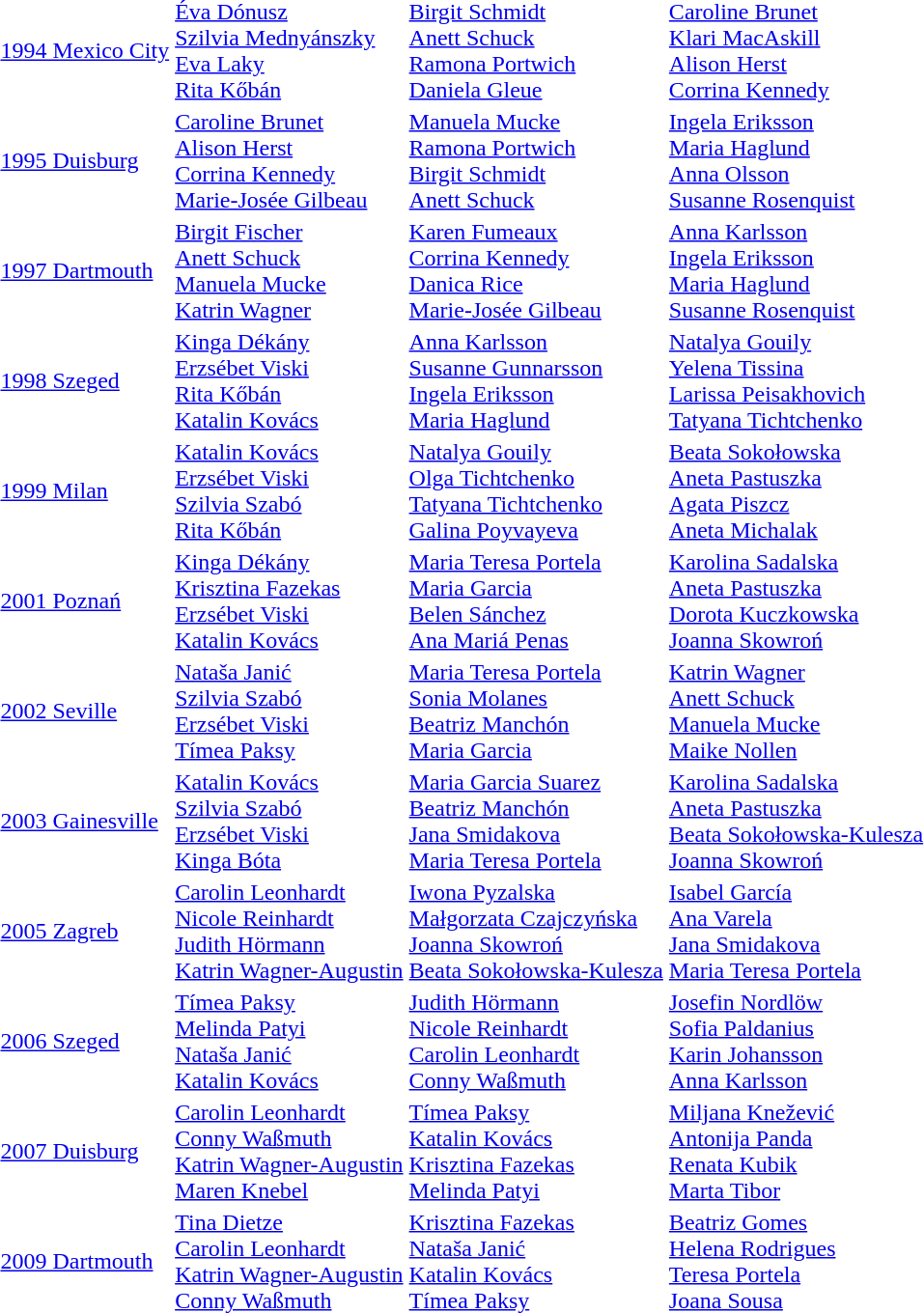<table>
<tr>
<td><a href='#'>1994 Mexico City</a></td>
<td><a href='#'>Éva Dónusz</a><br><a href='#'>Szilvia Mednyánszky</a><br><a href='#'>Eva Laky</a><br><a href='#'>Rita Kőbán</a><br></td>
<td><a href='#'>Birgit Schmidt</a><br><a href='#'>Anett Schuck</a><br><a href='#'>Ramona Portwich</a><br><a href='#'>Daniela Gleue</a><br></td>
<td><a href='#'>Caroline Brunet</a><br><a href='#'>Klari MacAskill</a><br><a href='#'>Alison Herst</a><br><a href='#'>Corrina Kennedy</a><br></td>
</tr>
<tr>
<td><a href='#'>1995 Duisburg</a></td>
<td><a href='#'>Caroline Brunet</a><br><a href='#'>Alison Herst</a><br><a href='#'>Corrina Kennedy</a><br><a href='#'>Marie-Josée Gilbeau</a><br></td>
<td><a href='#'>Manuela Mucke</a><br><a href='#'>Ramona Portwich</a><br><a href='#'>Birgit Schmidt</a><br><a href='#'>Anett Schuck</a><br></td>
<td><a href='#'>Ingela Eriksson</a><br><a href='#'>Maria Haglund</a><br><a href='#'>Anna Olsson</a><br><a href='#'>Susanne Rosenquist</a><br></td>
</tr>
<tr>
<td><a href='#'>1997 Dartmouth</a></td>
<td><a href='#'>Birgit Fischer</a><br><a href='#'>Anett Schuck</a><br><a href='#'>Manuela Mucke</a><br><a href='#'>Katrin Wagner</a><br></td>
<td><a href='#'>Karen Fumeaux</a><br><a href='#'>Corrina Kennedy</a><br><a href='#'>Danica Rice</a><br><a href='#'>Marie-Josée Gilbeau</a><br></td>
<td><a href='#'>Anna Karlsson</a><br><a href='#'>Ingela Eriksson</a><br><a href='#'>Maria Haglund</a><br><a href='#'>Susanne Rosenquist</a><br></td>
</tr>
<tr>
<td><a href='#'>1998 Szeged</a></td>
<td><a href='#'>Kinga Dékány</a><br><a href='#'>Erzsébet Viski</a><br><a href='#'>Rita Kőbán</a><br><a href='#'>Katalin Kovács</a><br></td>
<td><a href='#'>Anna Karlsson</a><br><a href='#'>Susanne Gunnarsson</a><br><a href='#'>Ingela Eriksson</a><br><a href='#'>Maria Haglund</a><br></td>
<td><a href='#'>Natalya Gouily</a><br><a href='#'>Yelena Tissina</a><br><a href='#'>Larissa Peisakhovich</a><br><a href='#'>Tatyana Tichtchenko</a><br></td>
</tr>
<tr>
<td><a href='#'>1999 Milan</a></td>
<td><a href='#'>Katalin Kovács</a><br><a href='#'>Erzsébet Viski</a><br><a href='#'>Szilvia Szabó</a><br><a href='#'>Rita Kőbán</a><br></td>
<td><a href='#'>Natalya Gouily</a><br><a href='#'>Olga Tichtchenko</a><br><a href='#'>Tatyana Tichtchenko</a><br><a href='#'>Galina Poyvayeva</a><br></td>
<td><a href='#'>Beata Sokołowska</a><br><a href='#'>Aneta Pastuszka</a><br><a href='#'>Agata Piszcz</a><br><a href='#'>Aneta Michalak</a><br></td>
</tr>
<tr>
<td><a href='#'>2001 Poznań</a></td>
<td><a href='#'>Kinga Dékány</a><br><a href='#'>Krisztina Fazekas</a><br><a href='#'>Erzsébet Viski</a><br><a href='#'>Katalin Kovács</a><br></td>
<td><a href='#'>Maria Teresa Portela</a><br><a href='#'>Maria Garcia</a><br><a href='#'>Belen Sánchez</a><br><a href='#'>Ana Mariá Penas</a><br></td>
<td><a href='#'>Karolina Sadalska</a><br><a href='#'>Aneta Pastuszka</a><br><a href='#'>Dorota Kuczkowska</a><br><a href='#'>Joanna Skowroń</a><br></td>
</tr>
<tr>
<td><a href='#'>2002 Seville</a></td>
<td><a href='#'>Nataša Janić</a><br><a href='#'>Szilvia Szabó</a><br><a href='#'>Erzsébet Viski</a><br><a href='#'>Tímea Paksy</a><br></td>
<td><a href='#'>Maria Teresa Portela</a><br><a href='#'>Sonia Molanes</a><br><a href='#'>Beatriz Manchón</a><br><a href='#'>Maria Garcia</a><br></td>
<td><a href='#'>Katrin Wagner</a><br><a href='#'>Anett Schuck</a><br><a href='#'>Manuela Mucke</a><br><a href='#'>Maike Nollen</a><br></td>
</tr>
<tr>
<td><a href='#'>2003 Gainesville</a></td>
<td><a href='#'>Katalin Kovács</a><br><a href='#'>Szilvia Szabó</a><br><a href='#'>Erzsébet Viski</a><br><a href='#'>Kinga Bóta</a><br></td>
<td><a href='#'>Maria Garcia Suarez</a><br><a href='#'>Beatriz Manchón</a><br><a href='#'>Jana Smidakova</a><br><a href='#'>Maria Teresa Portela</a><br></td>
<td><a href='#'>Karolina Sadalska</a><br><a href='#'>Aneta Pastuszka</a><br><a href='#'>Beata Sokołowska-Kulesza</a><br><a href='#'>Joanna Skowroń</a><br></td>
</tr>
<tr>
<td><a href='#'>2005 Zagreb</a></td>
<td><a href='#'>Carolin Leonhardt</a><br><a href='#'>Nicole Reinhardt</a><br><a href='#'>Judith Hörmann</a><br><a href='#'>Katrin Wagner-Augustin</a><br></td>
<td><a href='#'>Iwona Pyzalska</a><br><a href='#'>Małgorzata Czajczyńska</a><br><a href='#'>Joanna Skowroń</a><br><a href='#'>Beata Sokołowska-Kulesza</a><br></td>
<td><a href='#'>Isabel García</a><br><a href='#'>Ana Varela</a><br><a href='#'>Jana Smidakova</a><br><a href='#'>Maria Teresa Portela</a><br></td>
</tr>
<tr>
<td><a href='#'>2006 Szeged</a></td>
<td><a href='#'>Tímea Paksy</a><br><a href='#'>Melinda Patyi</a><br><a href='#'>Nataša Janić</a><br><a href='#'>Katalin Kovács</a><br></td>
<td><a href='#'>Judith Hörmann</a><br><a href='#'>Nicole Reinhardt</a><br><a href='#'>Carolin Leonhardt</a><br><a href='#'>Conny Waßmuth</a><br></td>
<td><a href='#'>Josefin Nordlöw</a><br><a href='#'>Sofia Paldanius</a><br><a href='#'>Karin Johansson</a><br><a href='#'>Anna Karlsson</a><br></td>
</tr>
<tr>
<td><a href='#'>2007 Duisburg</a></td>
<td><a href='#'>Carolin Leonhardt</a><br><a href='#'>Conny Waßmuth</a><br><a href='#'>Katrin Wagner-Augustin</a><br><a href='#'>Maren Knebel</a><br></td>
<td><a href='#'>Tímea Paksy</a><br><a href='#'>Katalin Kovács</a><br><a href='#'>Krisztina Fazekas</a><br><a href='#'>Melinda Patyi</a><br></td>
<td><a href='#'>Miljana Knežević</a><br><a href='#'>Antonija Panda</a><br><a href='#'>Renata Kubik</a><br><a href='#'>Marta Tibor</a><br></td>
</tr>
<tr>
<td><a href='#'>2009 Dartmouth</a></td>
<td><a href='#'>Tina Dietze</a><br><a href='#'>Carolin Leonhardt</a><br><a href='#'>Katrin Wagner-Augustin</a><br><a href='#'>Conny Waßmuth</a><br></td>
<td><a href='#'>Krisztina Fazekas</a><br><a href='#'>Nataša Janić</a><br><a href='#'>Katalin Kovács</a><br><a href='#'>Tímea Paksy</a><br></td>
<td><a href='#'>Beatriz Gomes</a><br><a href='#'>Helena Rodrigues</a><br><a href='#'>Teresa Portela</a><br><a href='#'>Joana Sousa</a><br></td>
</tr>
</table>
